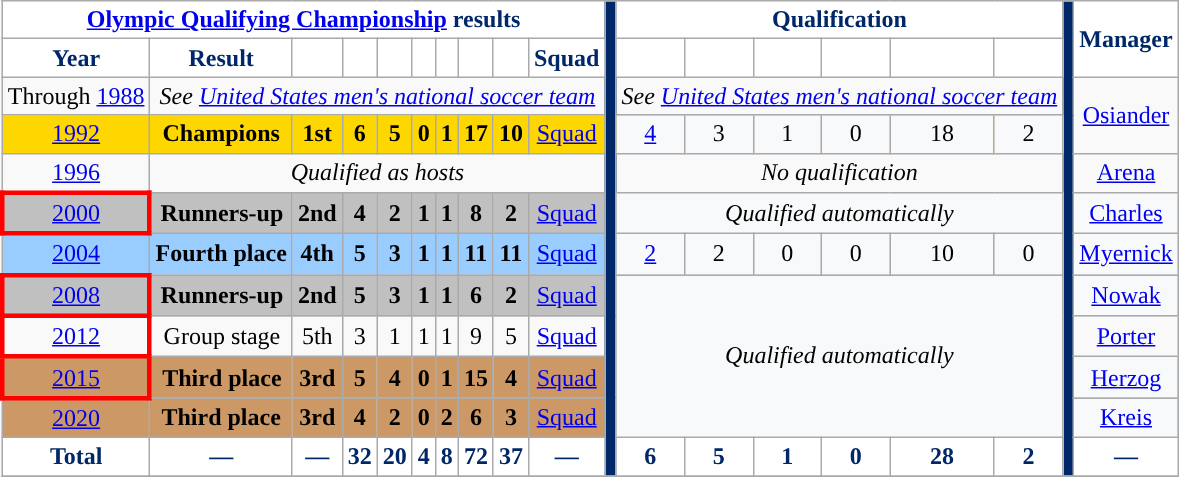<table class="wikitable" style="text-align: center;font-size:100%;">
<tr>
<th colspan="10" style="color:#002868; background:white; "><a href='#'>Olympic Qualifying Championship</a> results</th>
<th rowspan="12" style="color:#002868; background:#002868;"></th>
<th colspan="6" style="color:#002868; background:white; ">Qualification</th>
<th rowspan="12" style="color:#002868; background:#002868;"></th>
<th rowspan="2" style="color:#002868; background:white; ">Manager</th>
</tr>
<tr>
<th style="color:#002868; background:white; ">Year</th>
<th style="color:#002868; background:white; ">Result</th>
<th style="color:#002868; background:white; "></th>
<th style="color:#002868; background:white; "></th>
<th style="color:#002868; background:white; "></th>
<th style="color:#002868; background:white; "></th>
<th style="color:#002868; background:white; "></th>
<th style="color:#002868; background:white; "></th>
<th style="color:#002868; background:white; "></th>
<th style="color:#002868; background:white; ">Squad</th>
<th style="color:#002868; background:white; "></th>
<th style="color:#002868; background:white; "></th>
<th style="color:#002868; background:white; "></th>
<th style="color:#002868; background:white; "></th>
<th style="color:#002868; background:white; "></th>
<th style="color:#002868; background:white; "></th>
</tr>
<tr>
<td>Through <a href='#'>1988</a></td>
<td colspan="9"><em>See <a href='#'>United States men's national soccer team</a></em></td>
<td colspan="6"><em>See <a href='#'>United States men's national soccer team</a></em></td>
<td rowspan="2"><a href='#'>Osiander</a></td>
</tr>
<tr bgcolor=gold>
<td align="center"> <a href='#'>1992</a></td>
<td><strong>Champions</strong></td>
<td><strong>1st</strong></td>
<td><strong>6</strong></td>
<td><strong>5</strong></td>
<td><strong>0</strong></td>
<td><strong>1</strong></td>
<td><strong>17</strong></td>
<td><strong>10</strong></td>
<td><a href='#'>Squad</a></td>
<td bgcolor="#f8f9fa"><a href='#'>4</a></td>
<td bgcolor="#f8f9fa">3</td>
<td bgcolor="#f8f9fa">1</td>
<td bgcolor="#f8f9fa">0</td>
<td bgcolor="#f8f9fa">18</td>
<td bgcolor="#f8f9fa">2</td>
</tr>
<tr>
<td align="center"> <a href='#'>1996</a></td>
<td colspan=9><em>Qualified as hosts</em></td>
<td colspan="6"><em>No qualification</em></td>
<td><a href='#'>Arena</a></td>
</tr>
<tr bgcolor=silver>
<td style="border: 3px solid red" align="center"> <a href='#'>2000</a></td>
<td><strong>Runners-up</strong></td>
<td><strong>2nd</strong></td>
<td><strong>4</strong></td>
<td><strong>2</strong></td>
<td><strong>1</strong></td>
<td><strong>1</strong></td>
<td><strong>8</strong></td>
<td><strong>2</strong></td>
<td><a href='#'>Squad</a></td>
<td colspan="6" bgcolor="#f8f9fa"><em>Qualified automatically</em></td>
<td bgcolor="#f8f9fa"><a href='#'>Charles</a></td>
</tr>
<tr style="background:#9acdff;">
<td align="center"> <a href='#'>2004</a></td>
<td><strong>Fourth place</strong></td>
<td><strong>4th</strong></td>
<td><strong>5</strong></td>
<td><strong>3</strong></td>
<td><strong>1</strong></td>
<td><strong>1</strong></td>
<td><strong>11</strong></td>
<td><strong>11</strong></td>
<td><a href='#'>Squad</a></td>
<td bgcolor="#f8f9fa"><a href='#'>2</a></td>
<td bgcolor="#f8f9fa">2</td>
<td bgcolor="#f8f9fa">0</td>
<td bgcolor="#f8f9fa">0</td>
<td bgcolor="#f8f9fa">10</td>
<td bgcolor="#f8f9fa">0</td>
<td bgcolor="#f8f9fa"><a href='#'>Myernick</a></td>
</tr>
<tr bgcolor=silver>
<td style="border: 3px solid red" align="center"> <a href='#'>2008</a></td>
<td><strong>Runners-up</strong></td>
<td><strong>2nd</strong></td>
<td><strong>5</strong></td>
<td><strong>3</strong></td>
<td><strong>1</strong></td>
<td><strong>1</strong></td>
<td><strong>6</strong></td>
<td><strong>2</strong></td>
<td><a href='#'>Squad</a></td>
<td colspan="6" rowspan="4" bgcolor="#f8f9fa"><em>Qualified automatically</em></td>
<td bgcolor="#f8f9fa"><a href='#'>Nowak</a></td>
</tr>
<tr>
<td style="border: 3px solid red" align="center"> <a href='#'>2012</a></td>
<td>Group stage</td>
<td>5th</td>
<td>3</td>
<td>1</td>
<td>1</td>
<td>1</td>
<td>9</td>
<td>5</td>
<td><a href='#'>Squad</a></td>
<td><a href='#'>Porter</a></td>
</tr>
<tr bgcolor=#cc9966>
<td style="border: 3px solid red" align="center"> <a href='#'>2015</a></td>
<td><strong>Third place</strong></td>
<td><strong>3rd</strong></td>
<td><strong>5</strong></td>
<td><strong>4</strong></td>
<td><strong>0</strong></td>
<td><strong>1</strong></td>
<td><strong>15</strong></td>
<td><strong>4</strong></td>
<td><a href='#'>Squad</a></td>
<td bgcolor="#f8f9fa"><a href='#'>Herzog</a></td>
</tr>
<tr bgcolor="#cc9966">
<td align="center"> <a href='#'>2020</a></td>
<td><strong>Third place</strong></td>
<td><strong>3rd</strong></td>
<td><strong>4</strong></td>
<td><strong>2</strong></td>
<td><strong>0</strong></td>
<td><strong>2</strong></td>
<td><strong>6</strong></td>
<td><strong>3</strong></td>
<td><a href='#'>Squad</a></td>
<td bgcolor="#f8f9fa"><a href='#'>Kreis</a></td>
</tr>
<tr>
<th style="color:#002868; background:white; ">Total</th>
<th style="color:#002868; background:white; ">—</th>
<th style="color:#002868; background:white; ">—</th>
<th style="color:#002868; background:white; ">32</th>
<th style="color:#002868; background:white; ">20</th>
<th style="color:#002868; background:white; ">4</th>
<th style="color:#002868; background:white; ">8</th>
<th style="color:#002868; background:white; ">72</th>
<th style="color:#002868; background:white; ">37</th>
<th style="color:#002868; background:white; ">—</th>
<th style="color:#002868; background:white; ">6</th>
<th style="color:#002868; background:white; ">5</th>
<th style="color:#002868; background:white; ">1</th>
<th style="color:#002868; background:white; ">0</th>
<th style="color:#002868; background:white; ">28</th>
<th style="color:#002868; background:white; ">2</th>
<th style="color:#002868; background:white; ">—</th>
</tr>
<tr>
</tr>
</table>
